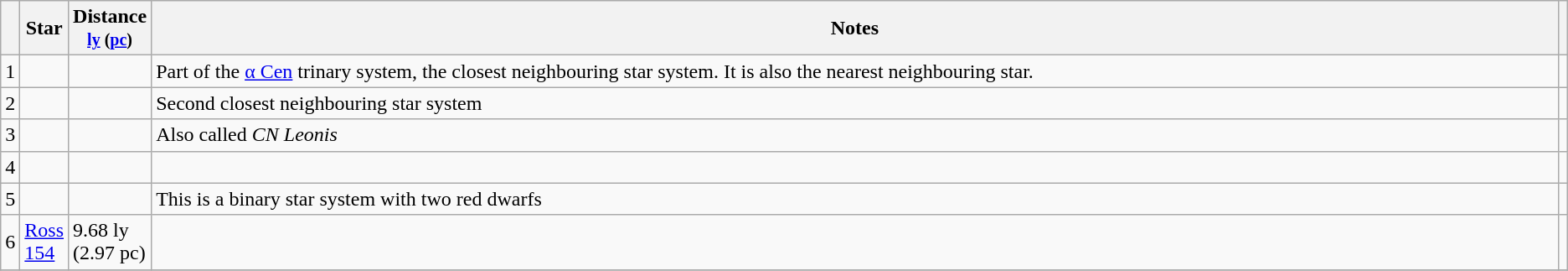<table class="wikitable sortable">
<tr>
<th></th>
<th>Star</th>
<th>Distance<br><small><a href='#'>ly</a> (<a href='#'>pc</a>)</small></th>
<th width=100%>Notes</th>
<th></th>
</tr>
<tr>
<td>1</td>
<td></td>
<td></td>
<td>Part of the <a href='#'>α Cen</a> trinary system, the closest neighbouring star system. It is also the nearest neighbouring star.</td>
<td></td>
</tr>
<tr>
<td>2</td>
<td></td>
<td></td>
<td>Second closest neighbouring star system</td>
<td></td>
</tr>
<tr>
<td>3</td>
<td></td>
<td></td>
<td>Also called <em>CN Leonis</em></td>
<td></td>
</tr>
<tr>
<td>4</td>
<td></td>
<td></td>
<td></td>
<td></td>
</tr>
<tr>
<td>5</td>
<td></td>
<td></td>
<td>This is a binary star system with two red dwarfs</td>
<td></td>
</tr>
<tr>
<td>6</td>
<td><a href='#'>Ross 154</a></td>
<td>9.68 ly (2.97 pc)</td>
<td></td>
<td></td>
</tr>
<tr>
</tr>
</table>
